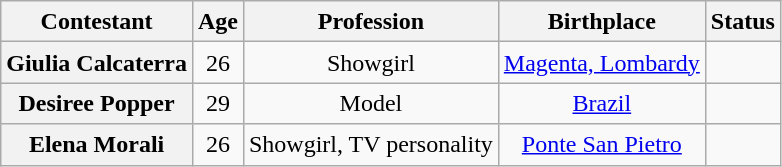<table class="wikitable sortable" style="text-align:center; line-height:20px; width:auto;">
<tr>
<th>Contestant</th>
<th>Age</th>
<th>Profession</th>
<th>Birthplace</th>
<th>Status</th>
</tr>
<tr>
<th>Giulia Calcaterra</th>
<td>26</td>
<td>Showgirl</td>
<td><a href='#'>Magenta, Lombardy</a></td>
<td></td>
</tr>
<tr>
<th>Desiree Popper</th>
<td>29</td>
<td>Model</td>
<td><a href='#'>Brazil</a></td>
<td></td>
</tr>
<tr>
<th>Elena Morali</th>
<td>26</td>
<td>Showgirl, TV personality</td>
<td><a href='#'>Ponte San Pietro</a></td>
<td></td>
</tr>
</table>
